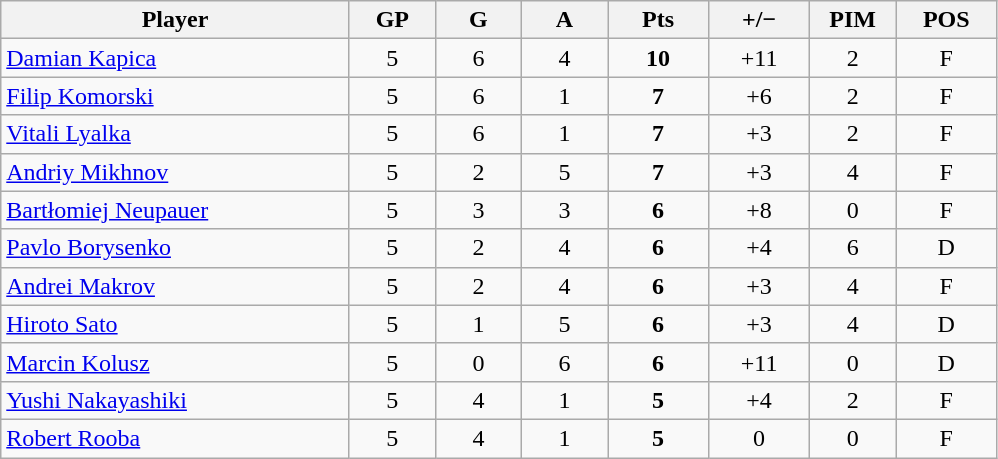<table class="wikitable sortable" style="text-align:center;">
<tr>
<th style="width:225px;">Player</th>
<th style="width:50px;">GP</th>
<th style="width:50px;">G</th>
<th style="width:50px;">A</th>
<th style="width:60px;">Pts</th>
<th style="width:60px;">+/−</th>
<th style="width:50px;">PIM</th>
<th style="width:60px;">POS</th>
</tr>
<tr>
<td style="text-align:left;"> <a href='#'>Damian Kapica</a></td>
<td>5</td>
<td>6</td>
<td>4</td>
<td><strong>10</strong></td>
<td>+11</td>
<td>2</td>
<td>F</td>
</tr>
<tr>
<td style="text-align:left;"> <a href='#'>Filip Komorski</a></td>
<td>5</td>
<td>6</td>
<td>1</td>
<td><strong>7</strong></td>
<td>+6</td>
<td>2</td>
<td>F</td>
</tr>
<tr>
<td style="text-align:left;"> <a href='#'>Vitali Lyalka</a></td>
<td>5</td>
<td>6</td>
<td>1</td>
<td><strong>7</strong></td>
<td>+3</td>
<td>2</td>
<td>F</td>
</tr>
<tr>
<td style="text-align:left;"> <a href='#'>Andriy Mikhnov</a></td>
<td>5</td>
<td>2</td>
<td>5</td>
<td><strong>7</strong></td>
<td>+3</td>
<td>4</td>
<td>F</td>
</tr>
<tr>
<td style="text-align:left;"> <a href='#'>Bartłomiej Neupauer</a></td>
<td>5</td>
<td>3</td>
<td>3</td>
<td><strong>6</strong></td>
<td>+8</td>
<td>0</td>
<td>F</td>
</tr>
<tr>
<td style="text-align:left;"> <a href='#'>Pavlo Borysenko</a></td>
<td>5</td>
<td>2</td>
<td>4</td>
<td><strong>6</strong></td>
<td>+4</td>
<td>6</td>
<td>D</td>
</tr>
<tr>
<td style="text-align:left;"> <a href='#'>Andrei Makrov</a></td>
<td>5</td>
<td>2</td>
<td>4</td>
<td><strong>6</strong></td>
<td>+3</td>
<td>4</td>
<td>F</td>
</tr>
<tr>
<td style="text-align:left;"> <a href='#'>Hiroto Sato</a></td>
<td>5</td>
<td>1</td>
<td>5</td>
<td><strong>6</strong></td>
<td>+3</td>
<td>4</td>
<td>D</td>
</tr>
<tr>
<td style="text-align:left;"> <a href='#'>Marcin Kolusz</a></td>
<td>5</td>
<td>0</td>
<td>6</td>
<td><strong>6</strong></td>
<td>+11</td>
<td>0</td>
<td>D</td>
</tr>
<tr>
<td style="text-align:left;"> <a href='#'>Yushi Nakayashiki</a></td>
<td>5</td>
<td>4</td>
<td>1</td>
<td><strong>5</strong></td>
<td>+4</td>
<td>2</td>
<td>F</td>
</tr>
<tr>
<td style="text-align:left;"> <a href='#'>Robert Rooba</a></td>
<td>5</td>
<td>4</td>
<td>1</td>
<td><strong>5</strong></td>
<td>0</td>
<td>0</td>
<td>F</td>
</tr>
</table>
